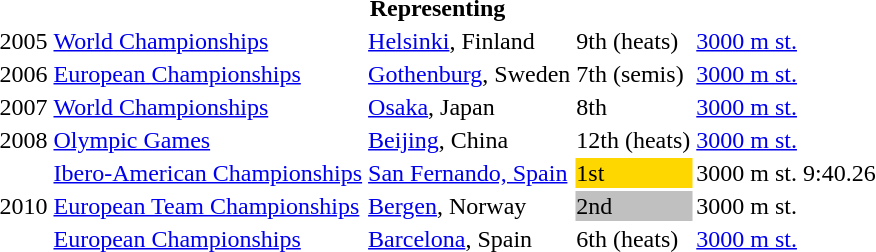<table>
<tr>
<th colspan="6">Representing </th>
</tr>
<tr>
<td>2005</td>
<td><a href='#'>World Championships</a></td>
<td><a href='#'>Helsinki</a>, Finland</td>
<td>9th (heats)</td>
<td><a href='#'>3000 m st.</a></td>
<td></td>
</tr>
<tr>
<td>2006</td>
<td><a href='#'>European Championships</a></td>
<td><a href='#'>Gothenburg</a>, Sweden</td>
<td>7th (semis)</td>
<td><a href='#'>3000 m st.</a></td>
<td></td>
</tr>
<tr>
<td>2007</td>
<td><a href='#'>World Championships</a></td>
<td><a href='#'>Osaka</a>, Japan</td>
<td>8th</td>
<td><a href='#'>3000 m st.</a></td>
<td></td>
</tr>
<tr>
<td>2008</td>
<td><a href='#'>Olympic Games</a></td>
<td><a href='#'>Beijing</a>, China</td>
<td>12th (heats)</td>
<td><a href='#'>3000 m st.</a></td>
<td></td>
</tr>
<tr>
<td rowspan=3>2010</td>
<td><a href='#'>Ibero-American Championships</a></td>
<td><a href='#'>San Fernando, Spain</a></td>
<td bgcolor="gold">1st</td>
<td>3000 m st.</td>
<td>9:40.26</td>
</tr>
<tr>
<td><a href='#'>European Team Championships</a></td>
<td><a href='#'>Bergen</a>, Norway</td>
<td bgcolor=silver>2nd</td>
<td>3000 m st.</td>
<td></td>
</tr>
<tr>
<td><a href='#'>European Championships</a></td>
<td><a href='#'>Barcelona</a>, Spain</td>
<td>6th (heats)</td>
<td><a href='#'>3000 m st.</a></td>
<td></td>
</tr>
</table>
